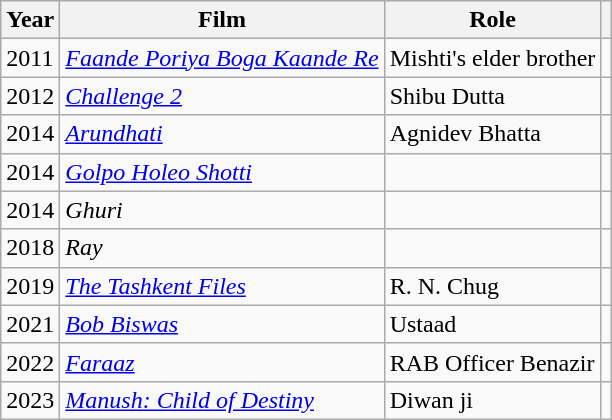<table class="wikitable sortable">
<tr>
<th>Year</th>
<th>Film</th>
<th>Role</th>
<th class="unsortable"></th>
</tr>
<tr>
<td>2011</td>
<td><em><a href='#'>Faande Poriya Boga Kaande Re</a></em></td>
<td>Mishti's elder brother</td>
<td></td>
</tr>
<tr>
<td>2012</td>
<td><em><a href='#'>Challenge 2</a></em></td>
<td>Shibu Dutta</td>
<td></td>
</tr>
<tr>
<td>2014</td>
<td><em><a href='#'>Arundhati</a></em></td>
<td>Agnidev Bhatta</td>
<td></td>
</tr>
<tr>
<td>2014</td>
<td><em><a href='#'>Golpo Holeo Shotti</a></em></td>
<td></td>
<td></td>
</tr>
<tr>
<td>2014</td>
<td><em>Ghuri</em></td>
<td></td>
<td></td>
</tr>
<tr>
<td>2018</td>
<td><em>Ray</em></td>
<td></td>
<td></td>
</tr>
<tr>
<td>2019</td>
<td><em><a href='#'>The Tashkent Files</a></em></td>
<td>R. N. Chug</td>
<td></td>
</tr>
<tr>
<td>2021</td>
<td><em><a href='#'>Bob Biswas</a></em></td>
<td>Ustaad</td>
<td></td>
</tr>
<tr>
<td>2022</td>
<td><em><a href='#'>Faraaz</a></em></td>
<td>RAB Officer Benazir</td>
<td></td>
</tr>
<tr>
<td>2023</td>
<td><em><a href='#'>Manush: Child of Destiny</a></em></td>
<td>Diwan ji</td>
<td></td>
</tr>
</table>
